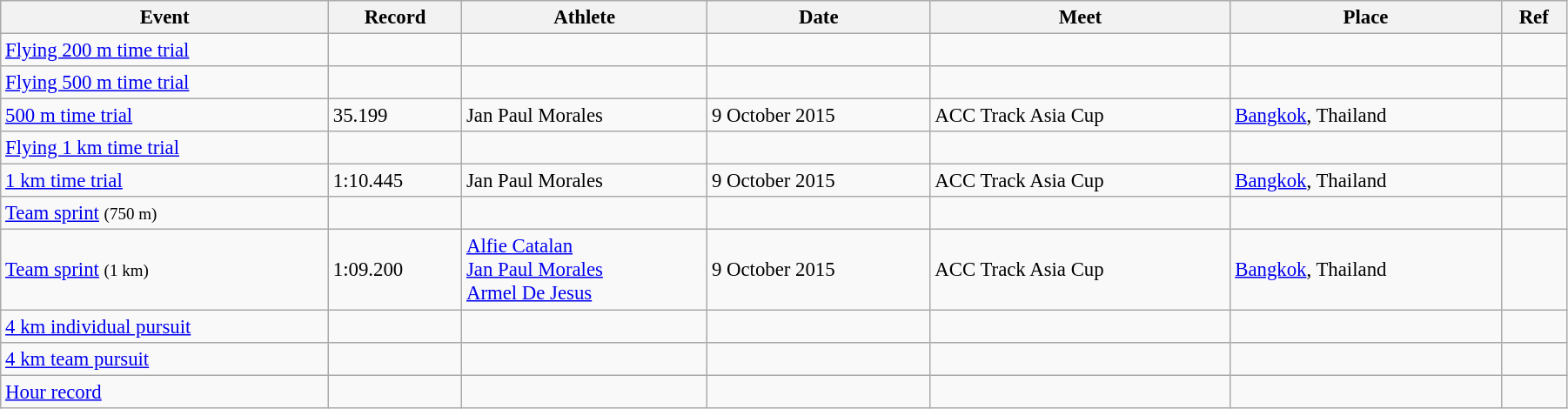<table class="wikitable" style="font-size:95%; width: 95%;">
<tr>
<th>Event</th>
<th>Record</th>
<th>Athlete</th>
<th>Date</th>
<th>Meet</th>
<th>Place</th>
<th>Ref</th>
</tr>
<tr>
<td><a href='#'>Flying 200 m time trial</a></td>
<td></td>
<td></td>
<td></td>
<td></td>
<td></td>
<td></td>
</tr>
<tr>
<td><a href='#'>Flying 500 m time trial</a></td>
<td></td>
<td></td>
<td></td>
<td></td>
<td></td>
<td></td>
</tr>
<tr>
<td><a href='#'>500 m time trial</a></td>
<td>35.199</td>
<td>Jan Paul Morales</td>
<td>9 October 2015</td>
<td>ACC Track Asia Cup</td>
<td><a href='#'>Bangkok</a>, Thailand</td>
<td></td>
</tr>
<tr>
<td><a href='#'>Flying 1 km time trial</a></td>
<td></td>
<td></td>
<td></td>
<td></td>
<td></td>
<td></td>
</tr>
<tr>
<td><a href='#'>1 km time trial</a></td>
<td>1:10.445</td>
<td>Jan Paul Morales</td>
<td>9 October 2015</td>
<td>ACC Track Asia Cup</td>
<td><a href='#'>Bangkok</a>, Thailand</td>
<td></td>
</tr>
<tr>
<td><a href='#'>Team sprint</a> <small>(750 m)</small></td>
<td></td>
<td></td>
<td></td>
<td></td>
<td></td>
<td></td>
</tr>
<tr>
<td><a href='#'>Team sprint</a> <small>(1 km)</small></td>
<td>1:09.200</td>
<td><a href='#'>Alfie Catalan</a><br><a href='#'>Jan Paul Morales</a><br><a href='#'>Armel De Jesus</a></td>
<td>9 October 2015</td>
<td>ACC Track Asia Cup</td>
<td><a href='#'>Bangkok</a>, Thailand</td>
<td></td>
</tr>
<tr>
<td><a href='#'>4 km individual pursuit</a></td>
<td></td>
<td></td>
<td></td>
<td></td>
<td></td>
<td></td>
</tr>
<tr>
<td><a href='#'>4 km team pursuit</a></td>
<td></td>
<td></td>
<td></td>
<td></td>
<td></td>
<td></td>
</tr>
<tr>
<td><a href='#'>Hour record</a></td>
<td></td>
<td></td>
<td></td>
<td></td>
<td></td>
<td></td>
</tr>
</table>
